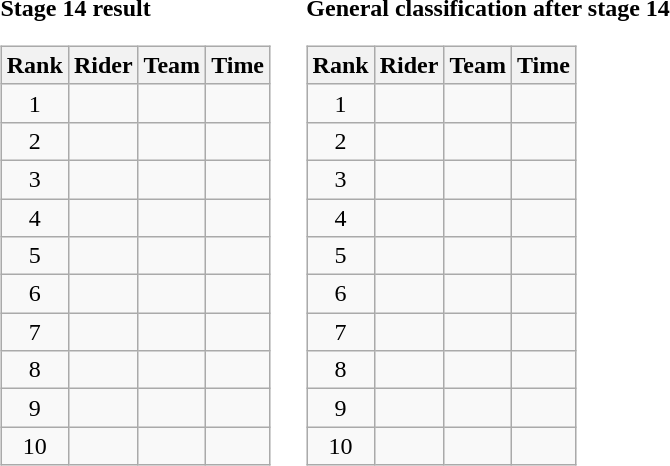<table>
<tr>
<td><strong>Stage 14 result</strong><br><table class="wikitable">
<tr>
<th scope="col">Rank</th>
<th scope="col">Rider</th>
<th scope="col">Team</th>
<th scope="col">Time</th>
</tr>
<tr>
<td style="text-align:center;">1</td>
<td></td>
<td></td>
<td style="text-align:right;"></td>
</tr>
<tr>
<td style="text-align:center;">2</td>
<td></td>
<td></td>
<td style="text-align:right;"></td>
</tr>
<tr>
<td style="text-align:center;">3</td>
<td> </td>
<td></td>
<td style="text-align:right;"></td>
</tr>
<tr>
<td style="text-align:center;">4</td>
<td></td>
<td></td>
<td style="text-align:right;"></td>
</tr>
<tr>
<td style="text-align:center;">5</td>
<td></td>
<td></td>
<td style="text-align:right;"></td>
</tr>
<tr>
<td style="text-align:center;">6</td>
<td></td>
<td></td>
<td style="text-align:right;"></td>
</tr>
<tr>
<td style="text-align:center;">7</td>
<td></td>
<td></td>
<td style="text-align:right;"></td>
</tr>
<tr>
<td style="text-align:center;">8</td>
<td></td>
<td></td>
<td style="text-align:right;"></td>
</tr>
<tr>
<td style="text-align:center;">9</td>
<td></td>
<td></td>
<td style="text-align:right;"></td>
</tr>
<tr>
<td style="text-align:center;">10</td>
<td></td>
<td></td>
<td style="text-align:right;"></td>
</tr>
</table>
</td>
<td></td>
<td><strong>General classification after stage 14</strong><br><table class="wikitable">
<tr>
<th scope="col">Rank</th>
<th scope="col">Rider</th>
<th scope="col">Team</th>
<th scope="col">Time</th>
</tr>
<tr>
<td style="text-align:center;">1</td>
<td> </td>
<td></td>
<td style="text-align:right;"></td>
</tr>
<tr>
<td style="text-align:center;">2</td>
<td></td>
<td></td>
<td style="text-align:right;"></td>
</tr>
<tr>
<td style="text-align:center;">3</td>
<td> </td>
<td></td>
<td style="text-align:right;"></td>
</tr>
<tr>
<td style="text-align:center;">4</td>
<td></td>
<td></td>
<td style="text-align:right;"></td>
</tr>
<tr>
<td style="text-align:center;">5</td>
<td></td>
<td></td>
<td style="text-align:right;"></td>
</tr>
<tr>
<td style="text-align:center;">6</td>
<td> </td>
<td></td>
<td style="text-align:right;"></td>
</tr>
<tr>
<td style="text-align:center;">7</td>
<td></td>
<td></td>
<td style="text-align:right;"></td>
</tr>
<tr>
<td style="text-align:center;">8</td>
<td> </td>
<td></td>
<td style="text-align:right;"></td>
</tr>
<tr>
<td style="text-align:center;">9</td>
<td></td>
<td></td>
<td style="text-align:right;"></td>
</tr>
<tr>
<td style="text-align:center;">10</td>
<td></td>
<td></td>
<td style="text-align:right;"></td>
</tr>
</table>
</td>
</tr>
</table>
